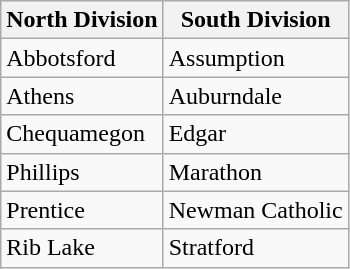<table class="wikitable">
<tr>
<th>North Division</th>
<th>South Division</th>
</tr>
<tr>
<td>Abbotsford</td>
<td>Assumption</td>
</tr>
<tr>
<td>Athens</td>
<td>Auburndale</td>
</tr>
<tr>
<td>Chequamegon</td>
<td>Edgar</td>
</tr>
<tr>
<td>Phillips</td>
<td>Marathon</td>
</tr>
<tr>
<td>Prentice</td>
<td>Newman Catholic</td>
</tr>
<tr>
<td>Rib Lake</td>
<td>Stratford</td>
</tr>
</table>
